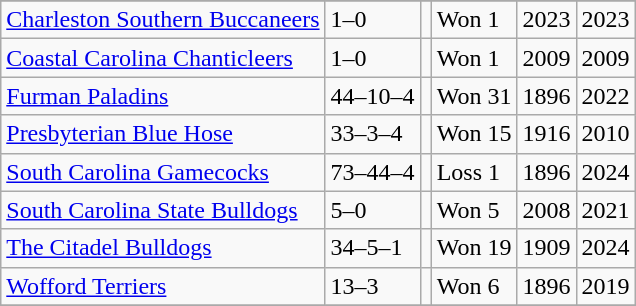<table class="wikitable">
<tr>
</tr>
<tr>
<td><a href='#'>Charleston Southern Buccaneers</a></td>
<td>1–0</td>
<td></td>
<td>Won 1</td>
<td>2023</td>
<td>2023</td>
</tr>
<tr>
<td><a href='#'>Coastal Carolina Chanticleers</a></td>
<td>1–0</td>
<td></td>
<td>Won 1</td>
<td>2009</td>
<td>2009</td>
</tr>
<tr>
<td><a href='#'>Furman Paladins</a></td>
<td>44–10–4</td>
<td></td>
<td>Won 31</td>
<td>1896</td>
<td>2022</td>
</tr>
<tr>
<td><a href='#'>Presbyterian Blue Hose</a></td>
<td>33–3–4</td>
<td></td>
<td>Won 15</td>
<td>1916</td>
<td>2010</td>
</tr>
<tr>
<td><a href='#'>South Carolina Gamecocks</a></td>
<td>73–44–4</td>
<td></td>
<td>Loss 1</td>
<td>1896</td>
<td>2024</td>
</tr>
<tr>
<td><a href='#'>South Carolina State Bulldogs</a></td>
<td>5–0</td>
<td></td>
<td>Won 5</td>
<td>2008</td>
<td>2021</td>
</tr>
<tr>
<td><a href='#'>The Citadel Bulldogs</a></td>
<td>34–5–1</td>
<td></td>
<td>Won 19</td>
<td>1909</td>
<td>2024</td>
</tr>
<tr>
<td><a href='#'>Wofford Terriers</a></td>
<td>13–3</td>
<td></td>
<td>Won 6</td>
<td>1896</td>
<td>2019</td>
</tr>
<tr>
</tr>
</table>
